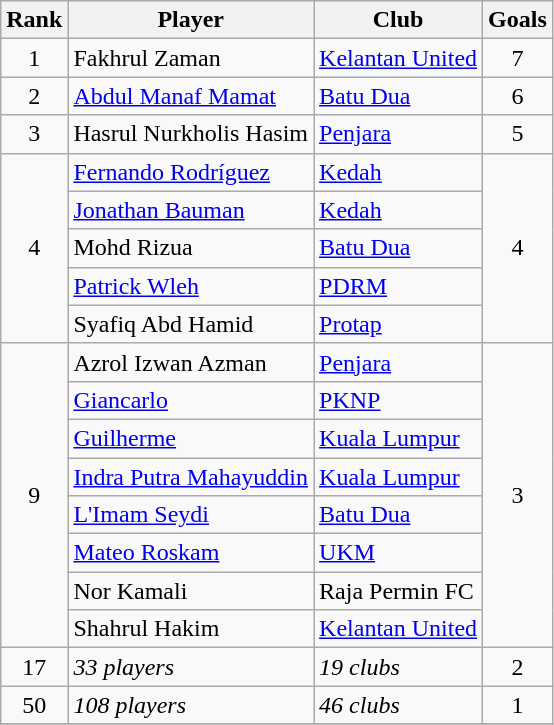<table class="wikitable sortable" style="text-align:center">
<tr>
<th>Rank</th>
<th>Player</th>
<th>Club</th>
<th>Goals</th>
</tr>
<tr>
<td>1</td>
<td align="left"> Fakhrul Zaman</td>
<td align="left"><a href='#'>Kelantan United</a></td>
<td>7</td>
</tr>
<tr>
<td>2</td>
<td align="left"> <a href='#'>Abdul Manaf Mamat</a></td>
<td align="left"><a href='#'>Batu Dua</a></td>
<td>6</td>
</tr>
<tr>
<td>3</td>
<td align="left"> Hasrul Nurkholis Hasim</td>
<td align="left"><a href='#'>Penjara</a></td>
<td>5</td>
</tr>
<tr>
<td rowspan="5">4</td>
<td align="left"> <a href='#'>Fernando Rodríguez</a></td>
<td align="left"><a href='#'>Kedah</a></td>
<td rowspan="5">4</td>
</tr>
<tr>
<td align="left"> <a href='#'>Jonathan Bauman</a></td>
<td align="left"><a href='#'>Kedah</a></td>
</tr>
<tr>
<td align="left"> Mohd Rizua</td>
<td align="left"><a href='#'>Batu Dua</a></td>
</tr>
<tr>
<td align="left"> <a href='#'>Patrick Wleh</a></td>
<td align="left"><a href='#'>PDRM</a></td>
</tr>
<tr>
<td align="left"> Syafiq Abd Hamid</td>
<td align="left"><a href='#'>Protap</a></td>
</tr>
<tr>
<td rowspan="8">9</td>
<td align="left"> Azrol Izwan Azman</td>
<td align="left"><a href='#'>Penjara</a></td>
<td rowspan="8">3</td>
</tr>
<tr>
<td align="left"> <a href='#'>Giancarlo</a></td>
<td align="left"><a href='#'>PKNP</a></td>
</tr>
<tr>
<td align="left"> <a href='#'>Guilherme</a></td>
<td align="left"><a href='#'>Kuala Lumpur</a></td>
</tr>
<tr>
<td align="left"> <a href='#'>Indra Putra Mahayuddin</a></td>
<td align="left"><a href='#'>Kuala Lumpur</a></td>
</tr>
<tr>
<td align="left"> <a href='#'>L'Imam Seydi</a></td>
<td align="left"><a href='#'>Batu Dua</a></td>
</tr>
<tr>
<td align="left"> <a href='#'>Mateo Roskam</a></td>
<td align="left"><a href='#'>UKM</a></td>
</tr>
<tr>
<td align="left"> Nor Kamali</td>
<td align="left">Raja Permin FC</td>
</tr>
<tr>
<td align="left"> Shahrul Hakim</td>
<td align="left"><a href='#'>Kelantan United</a></td>
</tr>
<tr>
<td>17</td>
<td style="text-align:left;"><em>33 players</em></td>
<td style="text-align:left;"><em>19 clubs</em></td>
<td>2</td>
</tr>
<tr>
<td>50</td>
<td style="text-align:left;"><em>108 players</em></td>
<td style="text-align:left;"><em>46 clubs</em></td>
<td>1</td>
</tr>
<tr>
</tr>
</table>
